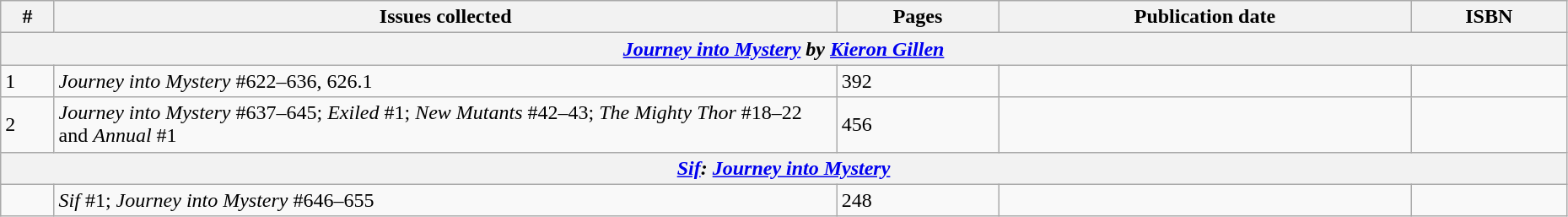<table class="wikitable sortable" width=98%>
<tr>
<th class="unsortable">#</th>
<th class="unsortable" width="50%">Issues collected</th>
<th>Pages</th>
<th>Publication date</th>
<th class="unsortable">ISBN</th>
</tr>
<tr>
<th colspan="5"><strong><em><a href='#'>Journey into Mystery</a> by <a href='#'>Kieron Gillen</a></em></strong></th>
</tr>
<tr>
<td>1</td>
<td><em>Journey into Mystery</em> #622–636, 626.1</td>
<td>392</td>
<td></td>
<td></td>
</tr>
<tr>
<td>2</td>
<td><em>Journey into Mystery</em> #637–645; <em>Exiled</em> #1; <em>New Mutants</em> #42–43; <em>The Mighty Thor</em> #18–22 and <em>Annual</em> #1</td>
<td>456</td>
<td></td>
<td></td>
</tr>
<tr>
<th colspan="5"><strong><em><a href='#'>Sif</a>: <a href='#'>Journey into Mystery</a></em></strong></th>
</tr>
<tr>
<td></td>
<td><em>Sif</em> #1; <em>Journey into Mystery</em> #646–655</td>
<td>248</td>
<td></td>
<td></td>
</tr>
</table>
